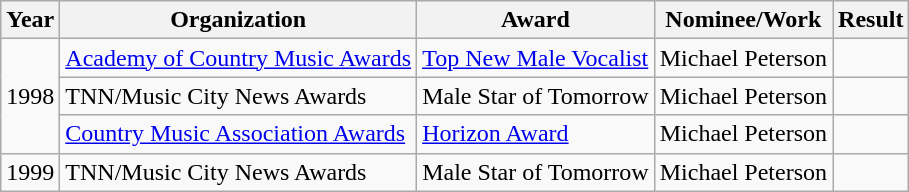<table class="wikitable">
<tr>
<th>Year</th>
<th>Organization</th>
<th>Award</th>
<th>Nominee/Work</th>
<th>Result</th>
</tr>
<tr>
<td rowspan=3>1998</td>
<td><a href='#'>Academy of Country Music Awards</a></td>
<td><a href='#'>Top New Male Vocalist</a></td>
<td>Michael Peterson</td>
<td></td>
</tr>
<tr>
<td>TNN/Music City News Awards</td>
<td>Male Star of Tomorrow</td>
<td>Michael Peterson</td>
<td></td>
</tr>
<tr>
<td><a href='#'>Country Music Association Awards</a></td>
<td><a href='#'>Horizon Award</a></td>
<td>Michael Peterson</td>
<td></td>
</tr>
<tr>
<td>1999</td>
<td>TNN/Music City News Awards</td>
<td>Male Star of Tomorrow</td>
<td>Michael Peterson</td>
<td></td>
</tr>
</table>
